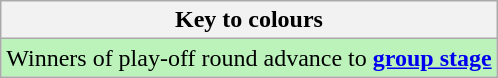<table class="wikitable">
<tr>
<th>Key to colours</th>
</tr>
<tr bgcolor=#BBF3BB>
<td>Winners of play-off round advance to <strong><a href='#'>group stage</a></strong></td>
</tr>
</table>
